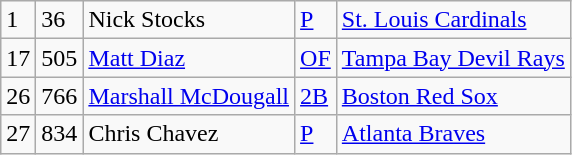<table class="wikitable">
<tr>
<td>1</td>
<td>36</td>
<td>Nick Stocks</td>
<td><a href='#'>P</a></td>
<td><a href='#'>St. Louis Cardinals</a></td>
</tr>
<tr>
<td>17</td>
<td>505</td>
<td><a href='#'>Matt Diaz</a></td>
<td><a href='#'>OF</a></td>
<td><a href='#'>Tampa Bay Devil Rays</a></td>
</tr>
<tr>
<td>26</td>
<td>766</td>
<td><a href='#'>Marshall McDougall</a></td>
<td><a href='#'>2B</a></td>
<td><a href='#'>Boston Red Sox</a></td>
</tr>
<tr>
<td>27</td>
<td>834</td>
<td>Chris Chavez</td>
<td><a href='#'>P</a></td>
<td><a href='#'>Atlanta Braves</a></td>
</tr>
</table>
